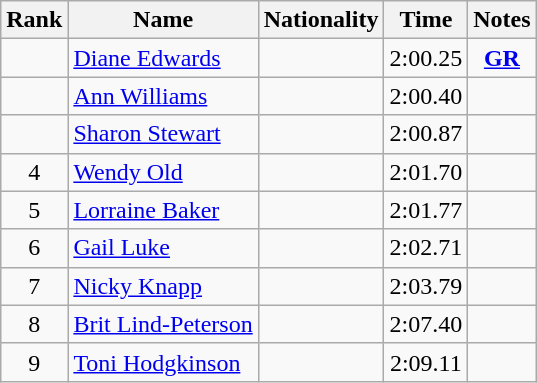<table class="wikitable sortable" style=" text-align:center">
<tr>
<th>Rank</th>
<th>Name</th>
<th>Nationality</th>
<th>Time</th>
<th>Notes</th>
</tr>
<tr>
<td></td>
<td align=left><a href='#'>Diane Edwards</a></td>
<td align=left></td>
<td>2:00.25</td>
<td><strong><a href='#'>GR</a></strong></td>
</tr>
<tr>
<td></td>
<td align=left><a href='#'>Ann Williams</a></td>
<td align=left></td>
<td>2:00.40</td>
<td></td>
</tr>
<tr>
<td></td>
<td align=left><a href='#'>Sharon Stewart</a></td>
<td align=left></td>
<td>2:00.87</td>
<td></td>
</tr>
<tr>
<td>4</td>
<td align=left><a href='#'>Wendy Old</a></td>
<td align=left></td>
<td>2:01.70</td>
<td></td>
</tr>
<tr>
<td>5</td>
<td align=left><a href='#'>Lorraine Baker</a></td>
<td align=left></td>
<td>2:01.77</td>
<td></td>
</tr>
<tr>
<td>6</td>
<td align=left><a href='#'>Gail Luke</a></td>
<td align=left></td>
<td>2:02.71</td>
<td></td>
</tr>
<tr>
<td>7</td>
<td align=left><a href='#'>Nicky Knapp</a></td>
<td align=left></td>
<td>2:03.79</td>
<td></td>
</tr>
<tr>
<td>8</td>
<td align=left><a href='#'>Brit Lind-Peterson</a></td>
<td align=left></td>
<td>2:07.40</td>
<td></td>
</tr>
<tr>
<td>9</td>
<td align=left><a href='#'>Toni Hodgkinson</a></td>
<td align=left></td>
<td>2:09.11</td>
<td></td>
</tr>
</table>
